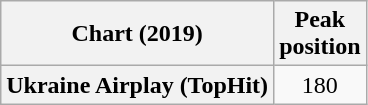<table class="wikitable plainrowheaders" style="text-align:center">
<tr>
<th scope="col">Chart (2019)</th>
<th scope="col">Peak<br>position</th>
</tr>
<tr>
<th scope="row">Ukraine Airplay (TopHit)</th>
<td>180</td>
</tr>
</table>
